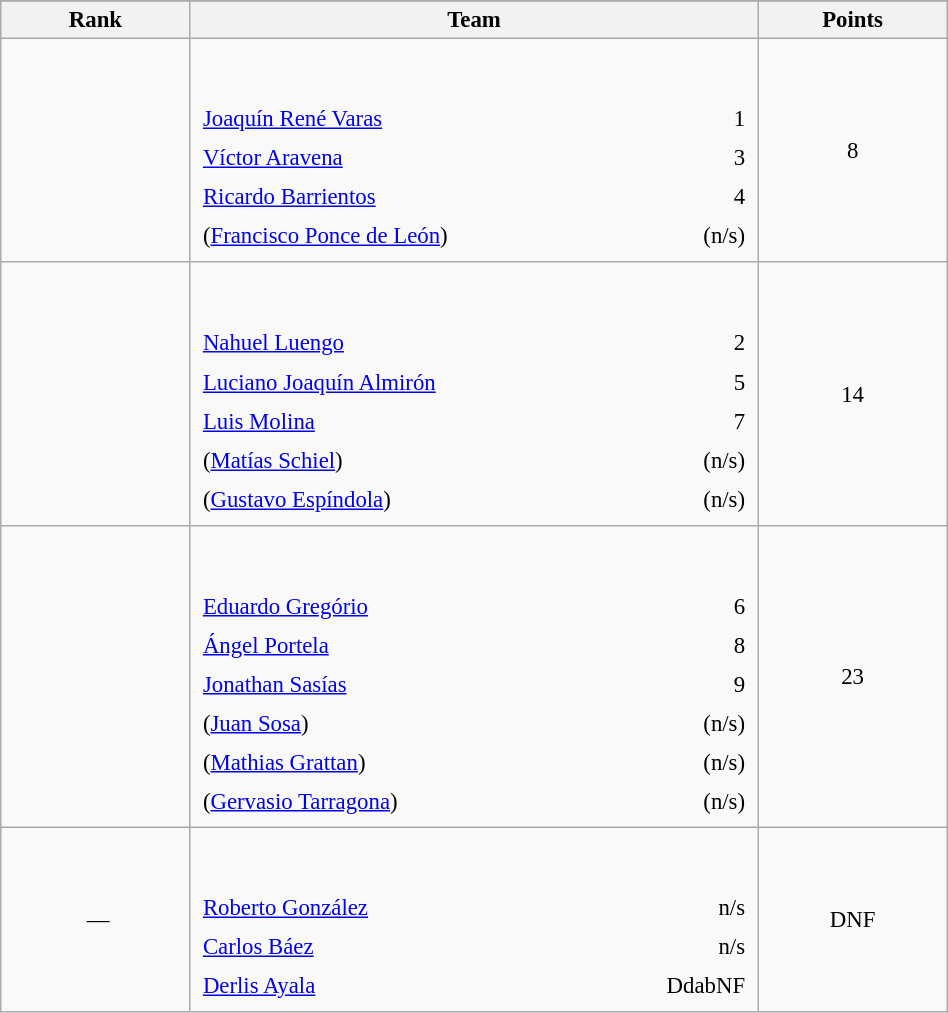<table class="wikitable sortable" style=" text-align:center; font-size:95%;" width="50%">
<tr>
</tr>
<tr>
<th width=10%>Rank</th>
<th width=30%>Team</th>
<th width=10%>Points</th>
</tr>
<tr>
<td align=center></td>
<td align=left> <br><br><table width=100%>
<tr>
<td align=left style="border:0"><a href='#'>Joaquín René Varas</a></td>
<td align=right style="border:0">1</td>
</tr>
<tr>
<td align=left style="border:0"><a href='#'>Víctor Aravena</a></td>
<td align=right style="border:0">3</td>
</tr>
<tr>
<td align=left style="border:0"><a href='#'>Ricardo Barrientos</a></td>
<td align=right style="border:0">4</td>
</tr>
<tr>
<td align=left style="border:0">(<a href='#'>Francisco Ponce de León</a>)</td>
<td align=right style="border:0">(n/s)</td>
</tr>
</table>
</td>
<td>8</td>
</tr>
<tr>
<td align=center></td>
<td align=left> <br><br><table width=100%>
<tr>
<td align=left style="border:0"><a href='#'>Nahuel Luengo</a></td>
<td align=right style="border:0">2</td>
</tr>
<tr>
<td align=left style="border:0"><a href='#'>Luciano Joaquín Almirón</a></td>
<td align=right style="border:0">5</td>
</tr>
<tr>
<td align=left style="border:0"><a href='#'>Luis Molina</a></td>
<td align=right style="border:0">7</td>
</tr>
<tr>
<td align=left style="border:0">(<a href='#'>Matías Schiel</a>)</td>
<td align=right style="border:0">(n/s)</td>
</tr>
<tr>
<td align=left style="border:0">(<a href='#'>Gustavo Espíndola</a>)</td>
<td align=right style="border:0">(n/s)</td>
</tr>
</table>
</td>
<td>14</td>
</tr>
<tr>
<td align=center></td>
<td align=left> <br><br><table width=100%>
<tr>
<td align=left style="border:0"><a href='#'>Eduardo Gregório</a></td>
<td align=right style="border:0">6</td>
</tr>
<tr>
<td align=left style="border:0"><a href='#'>Ángel Portela</a></td>
<td align=right style="border:0">8</td>
</tr>
<tr>
<td align=left style="border:0"><a href='#'>Jonathan Sasías</a></td>
<td align=right style="border:0">9</td>
</tr>
<tr>
<td align=left style="border:0">(<a href='#'>Juan Sosa</a>)</td>
<td align=right style="border:0">(n/s)</td>
</tr>
<tr>
<td align=left style="border:0">(<a href='#'>Mathias Grattan</a>)</td>
<td align=right style="border:0">(n/s)</td>
</tr>
<tr>
<td align=left style="border:0">(<a href='#'>Gervasio Tarragona</a>)</td>
<td align=right style="border:0">(n/s)</td>
</tr>
</table>
</td>
<td>23</td>
</tr>
<tr>
<td align=center> —</td>
<td align=left> <br><br><table width=100%>
<tr>
<td align=left style="border:0"><a href='#'>Roberto González</a></td>
<td align=right style="border:0">n/s</td>
</tr>
<tr>
<td align=left style="border:0"><a href='#'>Carlos Báez</a></td>
<td align=right style="border:0">n/s</td>
</tr>
<tr>
<td align=left style="border:0"><a href='#'>Derlis Ayala</a></td>
<td align=right style="border:0">DdabNF</td>
</tr>
</table>
</td>
<td>DNF</td>
</tr>
</table>
